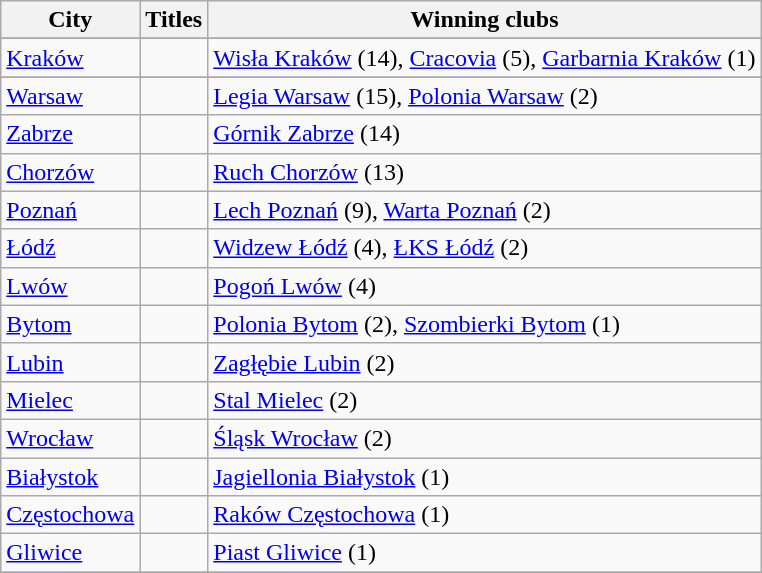<table class="wikitable">
<tr>
<th>City</th>
<th>Titles</th>
<th>Winning clubs</th>
</tr>
<tr>
</tr>
<tr>
<td> <a href='#'>Kraków</a></td>
<td></td>
<td><a href='#'>Wisła Kraków</a> (14), <a href='#'>Cracovia</a> (5), <a href='#'>Garbarnia Kraków</a> (1)</td>
</tr>
<tr>
</tr>
<tr>
<td>  <a href='#'>Warsaw</a></td>
<td></td>
<td><a href='#'>Legia Warsaw</a> (15), <a href='#'>Polonia Warsaw</a> (2)</td>
</tr>
<tr>
<td> <a href='#'>Zabrze</a></td>
<td></td>
<td><a href='#'>Górnik Zabrze</a> (14)</td>
</tr>
<tr>
<td> <a href='#'>Chorzów</a></td>
<td></td>
<td><a href='#'>Ruch Chorzów</a> (13)</td>
</tr>
<tr>
<td> <a href='#'>Poznań</a></td>
<td></td>
<td><a href='#'>Lech Poznań</a> (9), <a href='#'>Warta Poznań</a> (2)</td>
</tr>
<tr>
<td> <a href='#'>Łódź</a></td>
<td></td>
<td><a href='#'>Widzew Łódź</a> (4), <a href='#'>ŁKS Łódź</a> (2)</td>
</tr>
<tr>
<td> <a href='#'>Lwów</a></td>
<td></td>
<td><a href='#'>Pogoń Lwów</a> (4)</td>
</tr>
<tr>
<td> <a href='#'>Bytom</a></td>
<td></td>
<td><a href='#'>Polonia Bytom</a> (2), <a href='#'>Szombierki Bytom</a> (1)</td>
</tr>
<tr>
<td> <a href='#'>Lubin</a></td>
<td></td>
<td><a href='#'>Zagłębie Lubin</a> (2)</td>
</tr>
<tr>
<td>  <a href='#'>Mielec</a></td>
<td></td>
<td><a href='#'>Stal Mielec</a> (2)</td>
</tr>
<tr>
<td> <a href='#'>Wrocław</a></td>
<td></td>
<td><a href='#'>Śląsk Wrocław</a> (2)</td>
</tr>
<tr>
<td>  <a href='#'>Białystok</a></td>
<td></td>
<td><a href='#'>Jagiellonia Białystok</a> (1)</td>
</tr>
<tr>
<td>  <a href='#'>Częstochowa</a></td>
<td></td>
<td><a href='#'>Raków Częstochowa</a> (1)</td>
</tr>
<tr>
<td>  <a href='#'>Gliwice</a></td>
<td></td>
<td><a href='#'>Piast Gliwice</a> (1)</td>
</tr>
<tr>
</tr>
</table>
